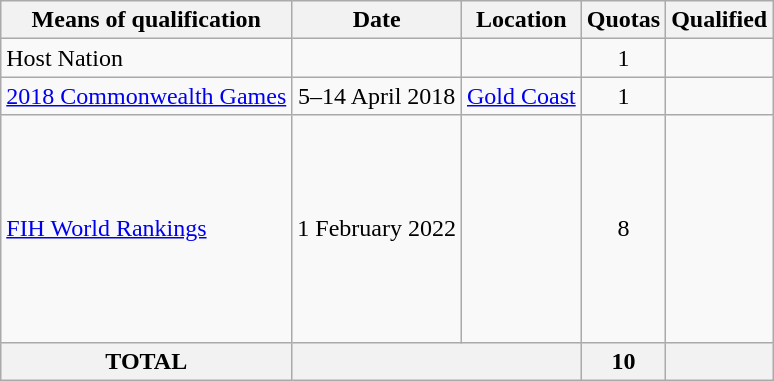<table class="wikitable">
<tr>
<th>Means of qualification</th>
<th>Date</th>
<th>Location</th>
<th>Quotas</th>
<th>Qualified</th>
</tr>
<tr>
<td>Host Nation</td>
<td></td>
<td></td>
<td align=center>1</td>
<td></td>
</tr>
<tr>
<td><a href='#'>2018 Commonwealth Games</a></td>
<td align=center>5–14 April 2018</td>
<td> <a href='#'>Gold Coast</a></td>
<td align=center>1</td>
<td></td>
</tr>
<tr>
<td><a href='#'>FIH World Rankings</a></td>
<td align=center>1 February 2022</td>
<td></td>
<td align=center>8</td>
<td><br><br><s></s><br><br><br><br><br><br></td>
</tr>
<tr>
<th>TOTAL</th>
<th colspan=2></th>
<th>10</th>
<th></th>
</tr>
</table>
